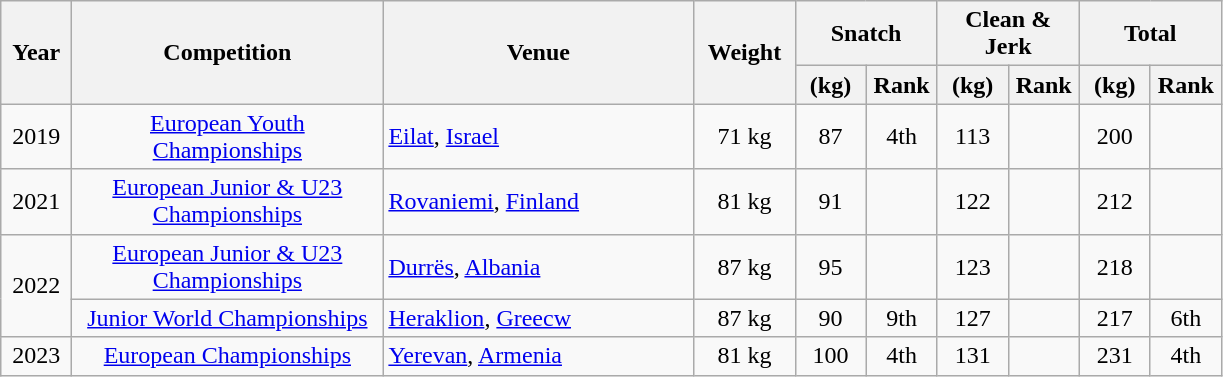<table class = "wikitable" style="text-align:center;">
<tr>
<th rowspan=2 width=40>Year</th>
<th rowspan=2 width=200>Competition</th>
<th rowspan=2 width=200>Venue</th>
<th rowspan=2 width=60>Weight</th>
<th colspan=2>Snatch</th>
<th colspan=2>Clean & Jerk</th>
<th colspan=2>Total</th>
</tr>
<tr>
<th width=40>(kg)</th>
<th width=40>Rank</th>
<th width=40>(kg)</th>
<th width=40>Rank</th>
<th width=40>(kg)</th>
<th width=40>Rank</th>
</tr>
<tr>
<td>2019</td>
<td><a href='#'>European Youth Championships</a></td>
<td align=left> <a href='#'>Eilat</a>, <a href='#'>Israel</a></td>
<td>71 kg</td>
<td>87</td>
<td>4th</td>
<td>113</td>
<td></td>
<td>200</td>
<td></td>
</tr>
<tr>
<td>2021</td>
<td><a href='#'>European Junior & U23 Championships</a></td>
<td align=left> <a href='#'>Rovaniemi</a>, <a href='#'>Finland</a></td>
<td>81 kg</td>
<td>91</td>
<td></td>
<td>122</td>
<td></td>
<td>212</td>
<td></td>
</tr>
<tr>
<td rowspan=2>2022</td>
<td><a href='#'>European Junior & U23 Championships</a></td>
<td align=left> <a href='#'>Durrës</a>, <a href='#'>Albania</a></td>
<td>87 kg</td>
<td>95</td>
<td></td>
<td>123</td>
<td></td>
<td>218</td>
<td></td>
</tr>
<tr>
<td><a href='#'>Junior World Championships</a></td>
<td align=left> <a href='#'>Heraklion</a>, <a href='#'>Greecw</a></td>
<td>87 kg</td>
<td>90</td>
<td>9th</td>
<td>127</td>
<td></td>
<td>217</td>
<td>6th</td>
</tr>
<tr>
<td>2023</td>
<td><a href='#'>European Championships</a></td>
<td align=left> <a href='#'>Yerevan</a>, <a href='#'>Armenia</a></td>
<td>81 kg</td>
<td>100</td>
<td>4th</td>
<td>131</td>
<td></td>
<td>231</td>
<td>4th</td>
</tr>
</table>
